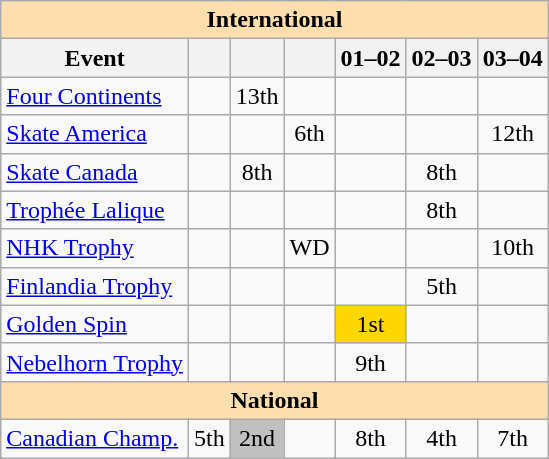<table class="wikitable" style="text-align:center">
<tr>
<th style="background-color: #ffdead; " colspan=7 align=center>International</th>
</tr>
<tr>
<th>Event</th>
<th></th>
<th></th>
<th></th>
<th>01–02</th>
<th>02–03</th>
<th>03–04</th>
</tr>
<tr>
<td align=left><a href='#'>Four Continents</a></td>
<td></td>
<td>13th</td>
<td></td>
<td></td>
<td></td>
<td></td>
</tr>
<tr>
<td align=left> <a href='#'>Skate America</a></td>
<td></td>
<td></td>
<td>6th</td>
<td></td>
<td></td>
<td>12th</td>
</tr>
<tr>
<td align=left> <a href='#'>Skate Canada</a></td>
<td></td>
<td>8th</td>
<td></td>
<td></td>
<td>8th</td>
<td></td>
</tr>
<tr>
<td align=left> <a href='#'>Trophée Lalique</a></td>
<td></td>
<td></td>
<td></td>
<td></td>
<td>8th</td>
<td></td>
</tr>
<tr>
<td align=left> <a href='#'>NHK Trophy</a></td>
<td></td>
<td></td>
<td>WD</td>
<td></td>
<td></td>
<td>10th</td>
</tr>
<tr>
<td align=left><a href='#'>Finlandia Trophy</a></td>
<td></td>
<td></td>
<td></td>
<td></td>
<td>5th</td>
<td></td>
</tr>
<tr>
<td align=left><a href='#'>Golden Spin</a></td>
<td></td>
<td></td>
<td></td>
<td bgcolor=gold>1st</td>
<td></td>
<td></td>
</tr>
<tr>
<td align=left><a href='#'>Nebelhorn Trophy</a></td>
<td></td>
<td></td>
<td></td>
<td>9th</td>
<td></td>
<td></td>
</tr>
<tr>
<th style="background-color: #ffdead; " colspan=7 align=center>National</th>
</tr>
<tr>
<td align=left><a href='#'>Canadian Champ.</a></td>
<td>5th</td>
<td bgcolor=silver>2nd</td>
<td></td>
<td>8th</td>
<td>4th</td>
<td>7th</td>
</tr>
</table>
